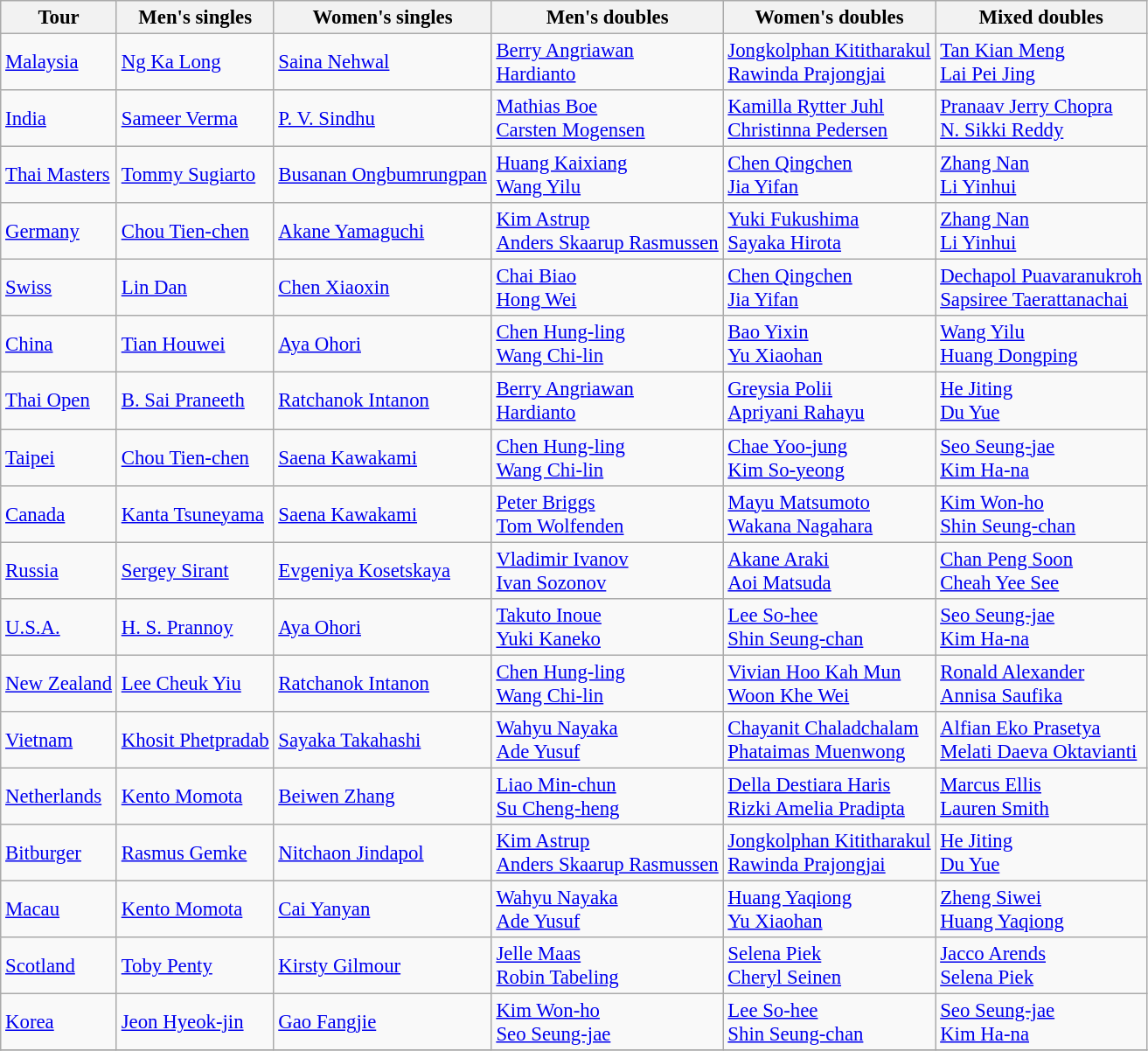<table class=wikitable style="font-size:95%">
<tr>
<th>Tour</th>
<th>Men's singles</th>
<th>Women's singles</th>
<th>Men's doubles</th>
<th>Women's doubles</th>
<th>Mixed doubles</th>
</tr>
<tr>
<td> <a href='#'>Malaysia</a></td>
<td> <a href='#'>Ng Ka Long</a></td>
<td> <a href='#'>Saina Nehwal</a></td>
<td> <a href='#'>Berry Angriawan</a> <br> <a href='#'>Hardianto</a></td>
<td> <a href='#'>Jongkolphan Kititharakul</a> <br> <a href='#'>Rawinda Prajongjai</a></td>
<td> <a href='#'>Tan Kian Meng</a> <br> <a href='#'>Lai Pei Jing</a></td>
</tr>
<tr>
<td> <a href='#'>India</a></td>
<td> <a href='#'>Sameer Verma</a></td>
<td> <a href='#'>P. V. Sindhu</a></td>
<td> <a href='#'>Mathias Boe</a> <br> <a href='#'>Carsten Mogensen</a></td>
<td> <a href='#'>Kamilla Rytter Juhl</a> <br> <a href='#'>Christinna Pedersen</a></td>
<td> <a href='#'>Pranaav Jerry Chopra</a> <br> <a href='#'>N. Sikki Reddy</a></td>
</tr>
<tr>
<td> <a href='#'>Thai Masters</a></td>
<td> <a href='#'>Tommy Sugiarto</a></td>
<td> <a href='#'>Busanan Ongbumrungpan</a></td>
<td> <a href='#'>Huang Kaixiang</a> <br> <a href='#'>Wang Yilu</a></td>
<td> <a href='#'>Chen Qingchen</a> <br> <a href='#'>Jia Yifan</a></td>
<td> <a href='#'>Zhang Nan</a> <br> <a href='#'>Li Yinhui</a></td>
</tr>
<tr>
<td> <a href='#'>Germany</a></td>
<td> <a href='#'>Chou Tien-chen</a></td>
<td> <a href='#'>Akane Yamaguchi</a></td>
<td> <a href='#'>Kim Astrup</a> <br> <a href='#'>Anders Skaarup Rasmussen</a></td>
<td> <a href='#'>Yuki Fukushima</a> <br> <a href='#'>Sayaka Hirota</a></td>
<td> <a href='#'>Zhang Nan</a> <br> <a href='#'>Li Yinhui</a></td>
</tr>
<tr>
<td> <a href='#'>Swiss</a></td>
<td> <a href='#'>Lin Dan</a></td>
<td> <a href='#'>Chen Xiaoxin</a></td>
<td> <a href='#'>Chai Biao</a> <br> <a href='#'>Hong Wei</a></td>
<td> <a href='#'>Chen Qingchen</a> <br> <a href='#'>Jia Yifan</a></td>
<td> <a href='#'>Dechapol Puavaranukroh</a> <br> <a href='#'>Sapsiree Taerattanachai</a></td>
</tr>
<tr>
<td> <a href='#'>China</a></td>
<td> <a href='#'>Tian Houwei</a></td>
<td> <a href='#'>Aya Ohori</a></td>
<td> <a href='#'>Chen Hung-ling</a> <br> <a href='#'>Wang Chi-lin</a></td>
<td> <a href='#'>Bao Yixin</a> <br> <a href='#'>Yu Xiaohan</a></td>
<td> <a href='#'>Wang Yilu</a> <br> <a href='#'>Huang Dongping</a></td>
</tr>
<tr>
<td> <a href='#'>Thai Open</a></td>
<td> <a href='#'>B. Sai Praneeth</a></td>
<td> <a href='#'>Ratchanok Intanon</a></td>
<td> <a href='#'>Berry Angriawan</a> <br> <a href='#'>Hardianto</a></td>
<td> <a href='#'>Greysia Polii</a> <br> <a href='#'>Apriyani Rahayu</a></td>
<td> <a href='#'>He Jiting</a> <br> <a href='#'>Du Yue</a></td>
</tr>
<tr>
<td> <a href='#'>Taipei</a></td>
<td> <a href='#'>Chou Tien-chen</a></td>
<td> <a href='#'>Saena Kawakami</a></td>
<td> <a href='#'>Chen Hung-ling</a> <br> <a href='#'>Wang Chi-lin</a></td>
<td> <a href='#'>Chae Yoo-jung</a> <br> <a href='#'>Kim So-yeong</a></td>
<td> <a href='#'>Seo Seung-jae</a> <br> <a href='#'>Kim Ha-na</a></td>
</tr>
<tr>
<td> <a href='#'>Canada</a></td>
<td> <a href='#'>Kanta Tsuneyama</a></td>
<td> <a href='#'>Saena Kawakami</a></td>
<td> <a href='#'>Peter Briggs</a> <br> <a href='#'>Tom Wolfenden</a></td>
<td> <a href='#'>Mayu Matsumoto</a> <br> <a href='#'>Wakana Nagahara</a></td>
<td> <a href='#'>Kim Won-ho</a> <br> <a href='#'>Shin Seung-chan</a></td>
</tr>
<tr>
<td> <a href='#'>Russia</a></td>
<td> <a href='#'>Sergey Sirant</a></td>
<td> <a href='#'>Evgeniya Kosetskaya</a></td>
<td> <a href='#'>Vladimir Ivanov</a> <br> <a href='#'>Ivan Sozonov</a></td>
<td> <a href='#'>Akane Araki</a> <br> <a href='#'>Aoi Matsuda</a></td>
<td> <a href='#'>Chan Peng Soon</a> <br> <a href='#'>Cheah Yee See</a></td>
</tr>
<tr>
<td> <a href='#'>U.S.A.</a></td>
<td> <a href='#'>H. S. Prannoy</a></td>
<td> <a href='#'>Aya Ohori</a></td>
<td> <a href='#'>Takuto Inoue</a> <br> <a href='#'>Yuki Kaneko</a></td>
<td> <a href='#'>Lee So-hee</a> <br> <a href='#'>Shin Seung-chan</a></td>
<td> <a href='#'>Seo Seung-jae</a> <br> <a href='#'>Kim Ha-na</a></td>
</tr>
<tr>
<td> <a href='#'>New Zealand</a></td>
<td> <a href='#'>Lee Cheuk Yiu</a></td>
<td> <a href='#'>Ratchanok Intanon</a></td>
<td> <a href='#'>Chen Hung-ling</a> <br> <a href='#'>Wang Chi-lin</a></td>
<td> <a href='#'>Vivian Hoo Kah Mun</a> <br> <a href='#'>Woon Khe Wei</a></td>
<td> <a href='#'>Ronald Alexander</a> <br> <a href='#'>Annisa Saufika</a></td>
</tr>
<tr>
<td> <a href='#'>Vietnam</a></td>
<td> <a href='#'>Khosit Phetpradab</a></td>
<td> <a href='#'>Sayaka Takahashi</a></td>
<td> <a href='#'>Wahyu Nayaka</a> <br> <a href='#'>Ade Yusuf</a></td>
<td> <a href='#'>Chayanit Chaladchalam</a> <br> <a href='#'>Phataimas Muenwong</a></td>
<td> <a href='#'>Alfian Eko Prasetya</a> <br> <a href='#'>Melati Daeva Oktavianti</a></td>
</tr>
<tr>
<td> <a href='#'>Netherlands</a></td>
<td> <a href='#'>Kento Momota</a></td>
<td> <a href='#'>Beiwen Zhang</a></td>
<td> <a href='#'>Liao Min-chun</a> <br> <a href='#'>Su Cheng-heng</a></td>
<td> <a href='#'>Della Destiara Haris</a> <br> <a href='#'>Rizki Amelia Pradipta</a></td>
<td> <a href='#'>Marcus Ellis</a> <br> <a href='#'>Lauren Smith</a></td>
</tr>
<tr>
<td> <a href='#'>Bitburger</a></td>
<td> <a href='#'>Rasmus Gemke</a></td>
<td> <a href='#'>Nitchaon Jindapol</a></td>
<td> <a href='#'>Kim Astrup</a> <br> <a href='#'>Anders Skaarup Rasmussen</a></td>
<td> <a href='#'>Jongkolphan Kititharakul</a> <br> <a href='#'>Rawinda Prajongjai</a></td>
<td> <a href='#'>He Jiting</a> <br> <a href='#'>Du Yue</a></td>
</tr>
<tr>
<td> <a href='#'>Macau</a></td>
<td> <a href='#'>Kento Momota</a></td>
<td> <a href='#'>Cai Yanyan</a></td>
<td> <a href='#'>Wahyu Nayaka</a> <br> <a href='#'>Ade Yusuf</a></td>
<td> <a href='#'>Huang Yaqiong</a> <br> <a href='#'>Yu Xiaohan</a></td>
<td> <a href='#'>Zheng Siwei</a> <br> <a href='#'>Huang Yaqiong</a></td>
</tr>
<tr>
<td> <a href='#'>Scotland</a></td>
<td> <a href='#'>Toby Penty</a></td>
<td> <a href='#'>Kirsty Gilmour</a></td>
<td> <a href='#'>Jelle Maas</a> <br> <a href='#'>Robin Tabeling</a></td>
<td> <a href='#'>Selena Piek</a> <br> <a href='#'>Cheryl Seinen</a></td>
<td> <a href='#'>Jacco Arends</a> <br> <a href='#'>Selena Piek</a></td>
</tr>
<tr>
<td> <a href='#'>Korea</a></td>
<td> <a href='#'>Jeon Hyeok-jin</a></td>
<td> <a href='#'>Gao Fangjie</a></td>
<td> <a href='#'>Kim Won-ho</a> <br> <a href='#'>Seo Seung-jae</a></td>
<td> <a href='#'>Lee So-hee</a> <br> <a href='#'>Shin Seung-chan</a></td>
<td> <a href='#'>Seo Seung-jae</a> <br> <a href='#'>Kim Ha-na</a></td>
</tr>
<tr>
</tr>
</table>
